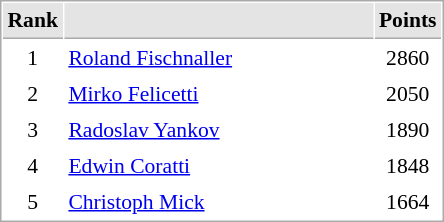<table cellspacing="1" cellpadding="3" style="border:1px solid #aaa; font-size:90%;">
<tr style="background:#e4e4e4;">
<th style="border-bottom:1px solid #aaa; width:10px;">Rank</th>
<th style="border-bottom:1px solid #aaa; width:200px;"></th>
<th style="border-bottom:1px solid #aaa; width:20px;">Points</th>
</tr>
<tr>
<td align=center>1</td>
<td> <a href='#'>Roland Fischnaller</a></td>
<td align=center>2860</td>
</tr>
<tr>
<td align=center>2</td>
<td> <a href='#'>Mirko Felicetti</a></td>
<td align=center>2050</td>
</tr>
<tr>
<td align=center>3</td>
<td> <a href='#'>Radoslav Yankov</a></td>
<td align=center>1890</td>
</tr>
<tr>
<td align=center>4</td>
<td> <a href='#'>Edwin Coratti</a></td>
<td align=center>1848</td>
</tr>
<tr>
<td align=center>5</td>
<td> <a href='#'>Christoph Mick</a></td>
<td align=center>1664</td>
</tr>
</table>
